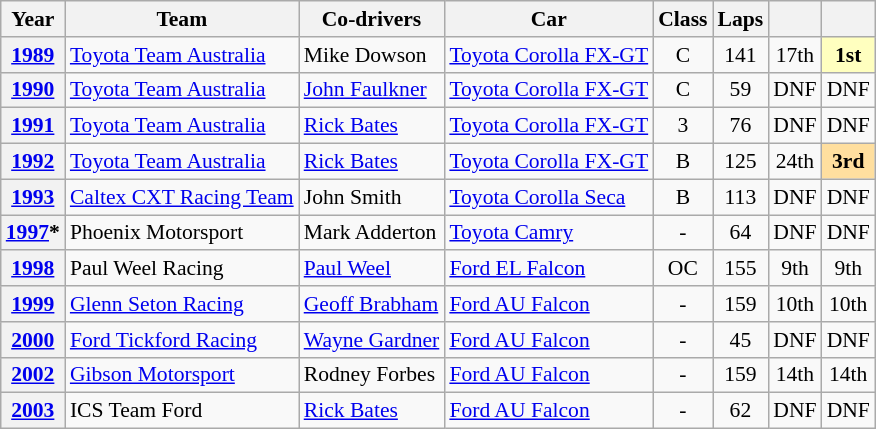<table class="wikitable" style="font-size:90%">
<tr>
<th>Year</th>
<th>Team</th>
<th>Co-drivers</th>
<th>Car</th>
<th>Class</th>
<th>Laps</th>
<th></th>
<th></th>
</tr>
<tr align="center">
<th><a href='#'>1989</a></th>
<td align="left"><a href='#'>Toyota Team Australia</a></td>
<td align="left"> Mike Dowson</td>
<td align="left"><a href='#'>Toyota Corolla FX-GT</a></td>
<td>C</td>
<td>141</td>
<td>17th</td>
<td style="background:#ffffbf;"><strong>1st</strong></td>
</tr>
<tr align="center">
<th><a href='#'>1990</a></th>
<td align="left"><a href='#'>Toyota Team Australia</a></td>
<td align="left"> <a href='#'>John Faulkner</a></td>
<td align="left"><a href='#'>Toyota Corolla FX-GT</a></td>
<td>C</td>
<td>59</td>
<td>DNF</td>
<td>DNF</td>
</tr>
<tr align="center">
<th><a href='#'>1991</a></th>
<td align="left"><a href='#'>Toyota Team Australia</a></td>
<td align="left"> <a href='#'>Rick Bates</a></td>
<td align="left"><a href='#'>Toyota Corolla FX-GT</a></td>
<td>3</td>
<td>76</td>
<td>DNF</td>
<td>DNF</td>
</tr>
<tr align="center">
<th><a href='#'>1992</a></th>
<td align="left"><a href='#'>Toyota Team Australia</a></td>
<td align="left"> <a href='#'>Rick Bates</a></td>
<td align="left"><a href='#'>Toyota Corolla FX-GT</a></td>
<td>B</td>
<td>125</td>
<td>24th</td>
<td style="background:#ffdf9f;"><strong>3rd</strong></td>
</tr>
<tr align="center">
<th><a href='#'>1993</a></th>
<td align="left"><a href='#'>Caltex CXT Racing Team</a></td>
<td align="left"> John Smith</td>
<td align="left"><a href='#'>Toyota Corolla Seca</a></td>
<td>B</td>
<td>113</td>
<td>DNF</td>
<td>DNF</td>
</tr>
<tr align="center">
<th><a href='#'>1997</a>*</th>
<td align="left">Phoenix Motorsport</td>
<td align="left"> Mark Adderton</td>
<td align="left"><a href='#'>Toyota Camry</a></td>
<td>-</td>
<td>64</td>
<td>DNF</td>
<td>DNF</td>
</tr>
<tr align="center">
<th><a href='#'>1998</a></th>
<td align="left">Paul Weel Racing</td>
<td align="left"> <a href='#'>Paul Weel</a></td>
<td align="left"><a href='#'>Ford EL Falcon</a></td>
<td>OC</td>
<td>155</td>
<td>9th</td>
<td>9th</td>
</tr>
<tr align="center">
<th><a href='#'>1999</a></th>
<td align="left"><a href='#'>Glenn Seton Racing</a></td>
<td align="left"> <a href='#'>Geoff Brabham</a></td>
<td align="left"><a href='#'>Ford AU Falcon</a></td>
<td>-</td>
<td>159</td>
<td>10th</td>
<td>10th</td>
</tr>
<tr align="center">
<th><a href='#'>2000</a></th>
<td align="left"><a href='#'>Ford Tickford Racing</a></td>
<td align="left"> <a href='#'>Wayne Gardner</a></td>
<td align="left"><a href='#'>Ford AU Falcon</a></td>
<td>-</td>
<td>45</td>
<td>DNF</td>
<td>DNF</td>
</tr>
<tr align="center">
<th><a href='#'>2002</a></th>
<td align="left"><a href='#'>Gibson Motorsport</a></td>
<td align="left"> Rodney Forbes</td>
<td align="left"><a href='#'>Ford AU Falcon</a></td>
<td>-</td>
<td>159</td>
<td>14th</td>
<td>14th</td>
</tr>
<tr align="center">
<th><a href='#'>2003</a></th>
<td align="left">ICS Team Ford</td>
<td align="left"> <a href='#'>Rick Bates</a></td>
<td align="left"><a href='#'>Ford AU Falcon</a></td>
<td>-</td>
<td>62</td>
<td>DNF</td>
<td>DNF</td>
</tr>
</table>
